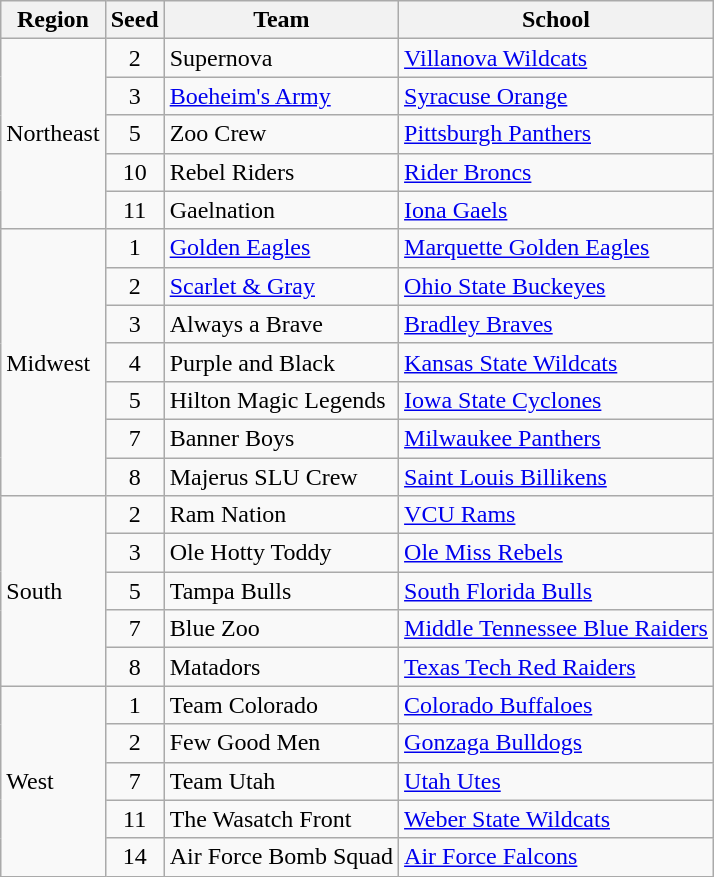<table class="wikitable">
<tr>
<th>Region</th>
<th>Seed</th>
<th>Team</th>
<th>School</th>
</tr>
<tr>
<td rowspan=5>Northeast</td>
<td style="text-align:center;">2</td>
<td>Supernova</td>
<td><a href='#'>Villanova Wildcats</a></td>
</tr>
<tr>
<td style="text-align:center;">3</td>
<td><a href='#'>Boeheim's Army</a></td>
<td><a href='#'>Syracuse Orange</a></td>
</tr>
<tr>
<td style="text-align:center;">5</td>
<td>Zoo Crew</td>
<td><a href='#'>Pittsburgh Panthers</a></td>
</tr>
<tr>
<td style="text-align:center;">10</td>
<td>Rebel Riders</td>
<td><a href='#'>Rider Broncs</a></td>
</tr>
<tr>
<td style="text-align:center;">11</td>
<td>Gaelnation</td>
<td><a href='#'>Iona Gaels</a></td>
</tr>
<tr>
<td rowspan=7>Midwest</td>
<td style="text-align:center;">1</td>
<td><a href='#'>Golden Eagles</a></td>
<td><a href='#'>Marquette Golden Eagles</a></td>
</tr>
<tr>
<td style="text-align:center;">2</td>
<td><a href='#'>Scarlet & Gray</a></td>
<td><a href='#'>Ohio State Buckeyes</a></td>
</tr>
<tr>
<td style="text-align:center;">3</td>
<td>Always a Brave</td>
<td><a href='#'>Bradley Braves</a></td>
</tr>
<tr>
<td style="text-align:center;">4</td>
<td>Purple and Black</td>
<td><a href='#'>Kansas State Wildcats</a></td>
</tr>
<tr>
<td style="text-align:center;">5</td>
<td>Hilton Magic Legends</td>
<td><a href='#'>Iowa State Cyclones</a></td>
</tr>
<tr>
<td style="text-align:center;">7</td>
<td>Banner Boys</td>
<td><a href='#'>Milwaukee Panthers</a></td>
</tr>
<tr>
<td style="text-align:center;">8</td>
<td>Majerus SLU Crew</td>
<td><a href='#'>Saint Louis Billikens</a></td>
</tr>
<tr>
<td rowspan=5>South</td>
<td style="text-align:center;">2</td>
<td>Ram Nation</td>
<td><a href='#'>VCU Rams</a></td>
</tr>
<tr>
<td style="text-align:center;">3</td>
<td>Ole Hotty Toddy</td>
<td><a href='#'>Ole Miss Rebels</a></td>
</tr>
<tr>
<td style="text-align:center;">5</td>
<td>Tampa Bulls</td>
<td><a href='#'>South Florida Bulls</a></td>
</tr>
<tr>
<td style="text-align:center;">7</td>
<td>Blue Zoo</td>
<td><a href='#'>Middle Tennessee Blue Raiders</a></td>
</tr>
<tr>
<td style="text-align:center;">8</td>
<td>Matadors</td>
<td><a href='#'>Texas Tech Red Raiders</a></td>
</tr>
<tr>
<td rowspan=5>West</td>
<td style="text-align:center;">1</td>
<td>Team Colorado</td>
<td><a href='#'>Colorado Buffaloes</a></td>
</tr>
<tr>
<td style="text-align:center;">2</td>
<td>Few Good Men</td>
<td><a href='#'>Gonzaga Bulldogs</a></td>
</tr>
<tr>
<td style="text-align:center;">7</td>
<td>Team Utah</td>
<td><a href='#'>Utah Utes</a></td>
</tr>
<tr>
<td style="text-align:center;">11</td>
<td>The Wasatch Front</td>
<td><a href='#'>Weber State Wildcats</a></td>
</tr>
<tr>
<td style="text-align:center;">14</td>
<td>Air Force Bomb Squad</td>
<td><a href='#'>Air Force Falcons</a></td>
</tr>
</table>
